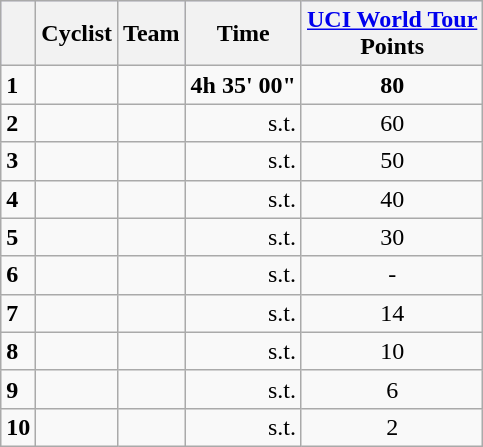<table class="wikitable">
<tr style="background:#ccccff;">
<th></th>
<th>Cyclist</th>
<th>Team</th>
<th>Time</th>
<th><a href='#'>UCI World Tour</a><br>Points</th>
</tr>
<tr>
<td><strong>1</strong></td>
<td><strong></strong></td>
<td><strong></strong></td>
<td align="right"><strong>4h 35' 00"</strong></td>
<td align="center"><strong>80</strong></td>
</tr>
<tr>
<td><strong>2</strong></td>
<td></td>
<td></td>
<td align="right">s.t.</td>
<td align="center">60</td>
</tr>
<tr>
<td><strong>3</strong></td>
<td></td>
<td></td>
<td align="right">s.t.</td>
<td align="center">50</td>
</tr>
<tr>
<td><strong>4</strong></td>
<td></td>
<td></td>
<td align="right">s.t.</td>
<td align="center">40</td>
</tr>
<tr>
<td><strong>5</strong></td>
<td></td>
<td></td>
<td align="right">s.t.</td>
<td align="center">30</td>
</tr>
<tr>
<td><strong>6</strong></td>
<td></td>
<td></td>
<td align="right">s.t.</td>
<td align="center">-</td>
</tr>
<tr>
<td><strong>7</strong></td>
<td></td>
<td></td>
<td align="right">s.t.</td>
<td align="center">14</td>
</tr>
<tr>
<td><strong>8</strong></td>
<td></td>
<td></td>
<td align="right">s.t.</td>
<td align="center">10</td>
</tr>
<tr>
<td><strong>9</strong></td>
<td></td>
<td></td>
<td align="right">s.t.</td>
<td align="center">6</td>
</tr>
<tr>
<td><strong>10</strong></td>
<td></td>
<td></td>
<td align="right">s.t.</td>
<td align="center">2</td>
</tr>
</table>
